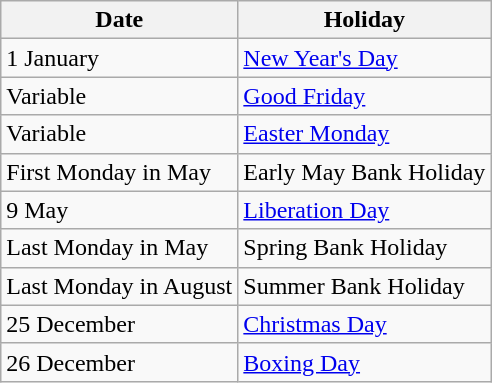<table class="wikitable">
<tr>
<th>Date</th>
<th>Holiday</th>
</tr>
<tr>
<td>1 January</td>
<td><a href='#'>New Year's Day</a></td>
</tr>
<tr>
<td>Variable</td>
<td><a href='#'>Good Friday</a></td>
</tr>
<tr>
<td>Variable</td>
<td><a href='#'>Easter Monday</a></td>
</tr>
<tr>
<td>First Monday in May</td>
<td>Early May Bank Holiday</td>
</tr>
<tr>
<td>9 May</td>
<td><a href='#'>Liberation Day</a></td>
</tr>
<tr>
<td>Last Monday in May</td>
<td>Spring Bank Holiday</td>
</tr>
<tr>
<td>Last Monday in August</td>
<td>Summer Bank Holiday</td>
</tr>
<tr>
<td>25 December</td>
<td><a href='#'>Christmas Day</a></td>
</tr>
<tr>
<td>26 December</td>
<td><a href='#'>Boxing Day</a></td>
</tr>
</table>
